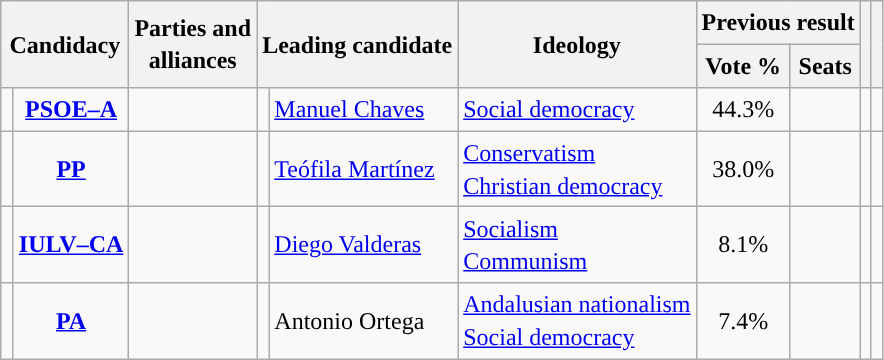<table class="wikitable" style="line-height:1.35em; text-align:left;">
<tr>
<th colspan="2" rowspan="2">Candidacy</th>
<th rowspan="2">Parties and<br>alliances</th>
<th colspan="2" rowspan="2">Leading candidate</th>
<th rowspan="2">Ideology</th>
<th colspan="2">Previous result</th>
<th rowspan="2"></th>
<th rowspan="2"></th>
</tr>
<tr>
<th>Vote %</th>
<th>Seats</th>
</tr>
<tr>
<td width="1" style="color:inherit;background:"></td>
<td align="center"><strong><a href='#'>PSOE–A</a></strong></td>
<td></td>
<td></td>
<td><a href='#'>Manuel Chaves</a></td>
<td><a href='#'>Social democracy</a></td>
<td align="center">44.3%</td>
<td></td>
<td></td>
<td></td>
</tr>
<tr>
<td style="color:inherit;background:"></td>
<td align="center"><strong><a href='#'>PP</a></strong></td>
<td></td>
<td></td>
<td><a href='#'>Teófila Martínez</a></td>
<td><a href='#'>Conservatism</a><br><a href='#'>Christian democracy</a></td>
<td align="center">38.0%</td>
<td></td>
<td></td>
<td></td>
</tr>
<tr>
<td style="color:inherit;background:"></td>
<td align="center"><strong><a href='#'>IULV–CA</a></strong></td>
<td></td>
<td></td>
<td><a href='#'>Diego Valderas</a></td>
<td><a href='#'>Socialism</a><br><a href='#'>Communism</a></td>
<td align="center">8.1%</td>
<td></td>
<td></td>
<td></td>
</tr>
<tr>
<td style="color:inherit;background:"></td>
<td align="center"><strong><a href='#'>PA</a></strong></td>
<td></td>
<td></td>
<td>Antonio Ortega</td>
<td><a href='#'>Andalusian nationalism</a><br><a href='#'>Social democracy</a></td>
<td align="center">7.4%</td>
<td></td>
<td></td>
<td></td>
</tr>
</table>
